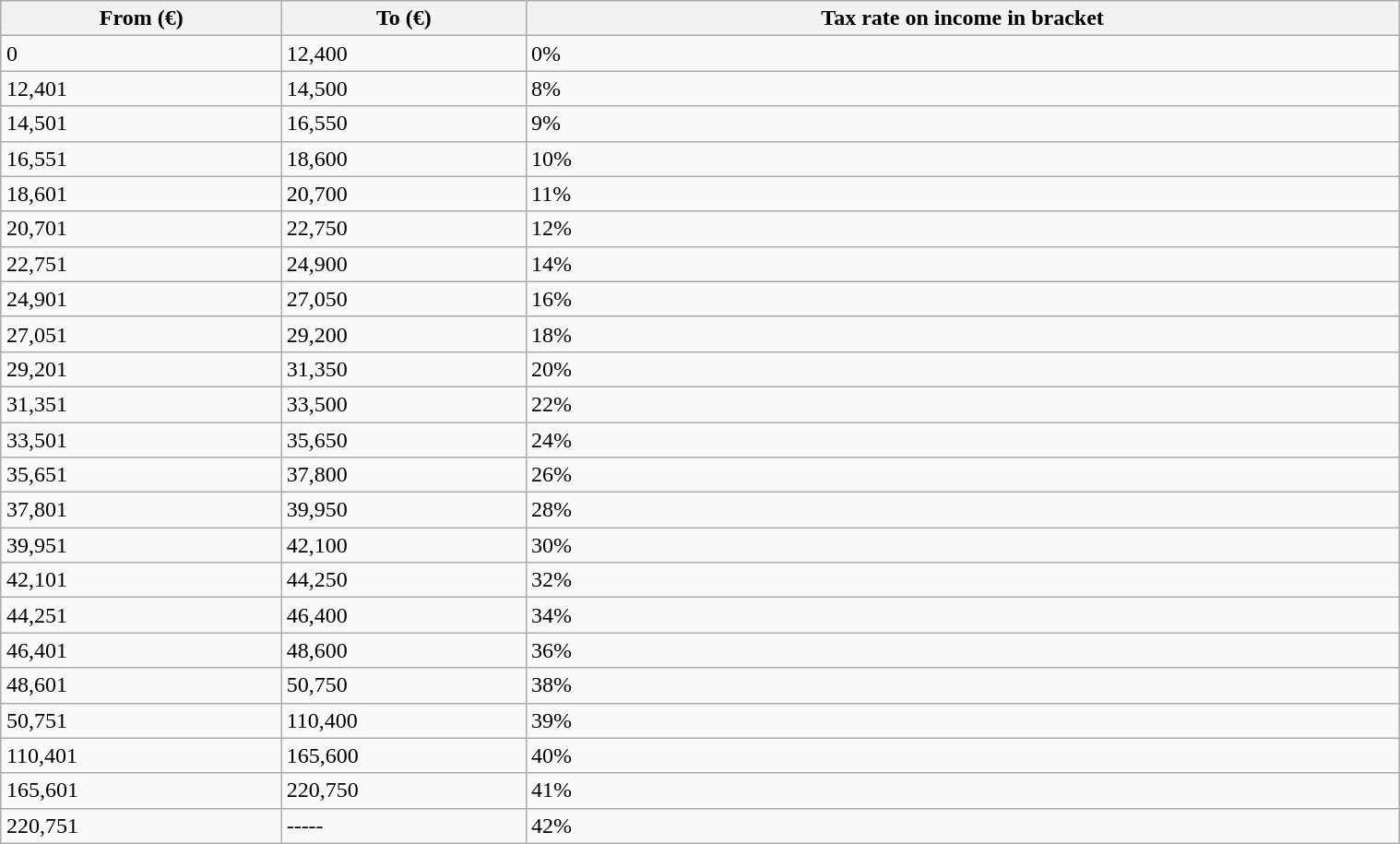<table class="wikitable" style="width:80%;margin-left: auto; margin-right: auto; border: none;">
<tr>
<th>From (€)</th>
<th>To (€)</th>
<th>Tax rate on income in bracket</th>
</tr>
<tr>
<td>0</td>
<td>12,400</td>
<td>0%</td>
</tr>
<tr>
<td>12,401</td>
<td>14,500</td>
<td>8%</td>
</tr>
<tr>
<td>14,501</td>
<td>16,550</td>
<td>9%</td>
</tr>
<tr>
<td>16,551</td>
<td>18,600</td>
<td>10%</td>
</tr>
<tr>
<td>18,601</td>
<td>20,700</td>
<td>11%</td>
</tr>
<tr>
<td>20,701</td>
<td>22,750</td>
<td>12%</td>
</tr>
<tr>
<td>22,751</td>
<td>24,900</td>
<td>14%</td>
</tr>
<tr>
<td>24,901</td>
<td>27,050</td>
<td>16%</td>
</tr>
<tr>
<td>27,051</td>
<td>29,200</td>
<td>18%</td>
</tr>
<tr>
<td>29,201</td>
<td>31,350</td>
<td>20%</td>
</tr>
<tr>
<td>31,351</td>
<td>33,500</td>
<td>22%</td>
</tr>
<tr>
<td>33,501</td>
<td>35,650</td>
<td>24%</td>
</tr>
<tr>
<td>35,651</td>
<td>37,800</td>
<td>26%</td>
</tr>
<tr>
<td>37,801</td>
<td>39,950</td>
<td>28%</td>
</tr>
<tr>
<td>39,951</td>
<td>42,100</td>
<td>30%</td>
</tr>
<tr>
<td>42,101</td>
<td>44,250</td>
<td>32%</td>
</tr>
<tr>
<td>44,251</td>
<td>46,400</td>
<td>34%</td>
</tr>
<tr>
<td>46,401</td>
<td>48,600</td>
<td>36%</td>
</tr>
<tr>
<td>48,601</td>
<td>50,750</td>
<td>38%</td>
</tr>
<tr>
<td>50,751</td>
<td>110,400</td>
<td>39%</td>
</tr>
<tr>
<td>110,401</td>
<td>165,600</td>
<td>40%</td>
</tr>
<tr>
<td>165,601</td>
<td>220,750</td>
<td>41%</td>
</tr>
<tr>
<td>220,751</td>
<td>-----</td>
<td>42%</td>
</tr>
</table>
